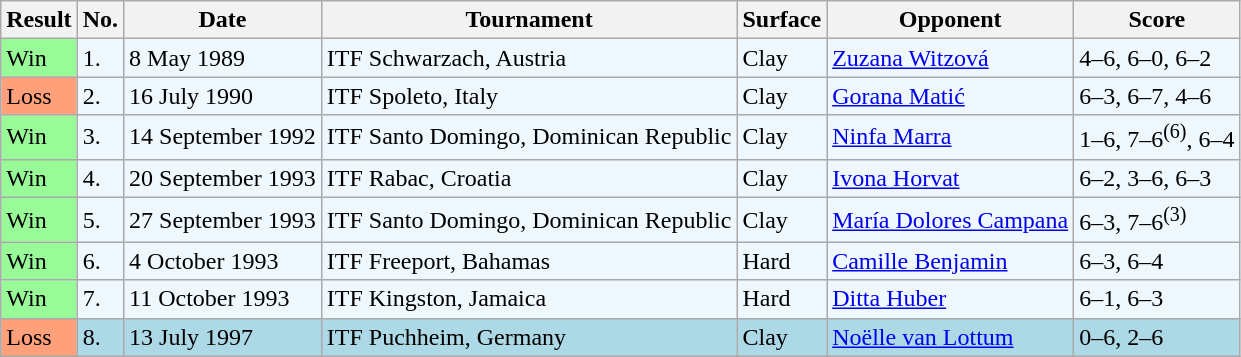<table class="sortable wikitable">
<tr>
<th>Result</th>
<th>No.</th>
<th>Date</th>
<th>Tournament</th>
<th>Surface</th>
<th>Opponent</th>
<th class="unsortable">Score</th>
</tr>
<tr style="background:#f0f8ff;">
<td style="background:#98fb98;">Win</td>
<td>1.</td>
<td>8 May 1989</td>
<td>ITF Schwarzach, Austria</td>
<td>Clay</td>
<td> <a href='#'>Zuzana Witzová</a></td>
<td>4–6, 6–0, 6–2</td>
</tr>
<tr style="background:#f0f8ff;">
<td style="background:#ffa07a;">Loss</td>
<td>2.</td>
<td>16 July 1990</td>
<td>ITF Spoleto, Italy</td>
<td>Clay</td>
<td> <a href='#'>Gorana Matić</a></td>
<td>6–3, 6–7, 4–6</td>
</tr>
<tr style="background:#f0f8ff;">
<td style="background:#98fb98;">Win</td>
<td>3.</td>
<td>14 September 1992</td>
<td>ITF Santo Domingo, Dominican Republic</td>
<td>Clay</td>
<td> <a href='#'>Ninfa Marra</a></td>
<td>1–6, 7–6<sup>(6)</sup>, 6–4</td>
</tr>
<tr style="background:#f0f8ff;">
<td style="background:#98fb98;">Win</td>
<td>4.</td>
<td>20 September 1993</td>
<td>ITF Rabac, Croatia</td>
<td>Clay</td>
<td> <a href='#'>Ivona Horvat</a></td>
<td>6–2, 3–6, 6–3</td>
</tr>
<tr style="background:#f0f8ff;">
<td style="background:#98fb98;">Win</td>
<td>5.</td>
<td>27 September 1993</td>
<td>ITF Santo Domingo, Dominican Republic</td>
<td>Clay</td>
<td> <a href='#'>María Dolores Campana</a></td>
<td>6–3, 7–6<sup>(3)</sup></td>
</tr>
<tr style="background:#f0f8ff;">
<td style="background:#98fb98;">Win</td>
<td>6.</td>
<td>4 October 1993</td>
<td>ITF Freeport, Bahamas</td>
<td>Hard</td>
<td> <a href='#'>Camille Benjamin</a></td>
<td>6–3, 6–4</td>
</tr>
<tr style="background:#f0f8ff;">
<td style="background:#98fb98;">Win</td>
<td>7.</td>
<td>11 October 1993</td>
<td>ITF Kingston, Jamaica</td>
<td>Hard</td>
<td> <a href='#'>Ditta Huber</a></td>
<td>6–1, 6–3</td>
</tr>
<tr style="background:lightblue;">
<td style="background:#ffa07a;">Loss</td>
<td>8.</td>
<td>13 July 1997</td>
<td>ITF Puchheim, Germany</td>
<td>Clay</td>
<td> <a href='#'>Noëlle van Lottum</a></td>
<td>0–6, 2–6</td>
</tr>
</table>
